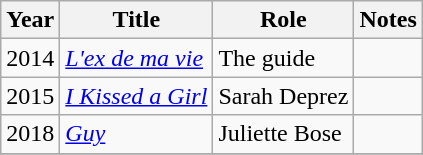<table class="wikitable sortable">
<tr>
<th>Year</th>
<th>Title</th>
<th>Role</th>
<th class="unsortable">Notes</th>
</tr>
<tr>
<td>2014</td>
<td><em><a href='#'>L'ex de ma vie</a></em></td>
<td>The guide</td>
<td></td>
</tr>
<tr>
<td>2015</td>
<td><em><a href='#'>I Kissed a Girl</a></em></td>
<td>Sarah Deprez</td>
<td></td>
</tr>
<tr>
<td>2018</td>
<td><em><a href='#'>Guy</a></em></td>
<td>Juliette Bose</td>
<td></td>
</tr>
<tr>
</tr>
</table>
